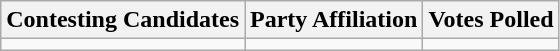<table class="wikitable sortable">
<tr>
<th>Contesting Candidates</th>
<th>Party Affiliation</th>
<th>Votes Polled</th>
</tr>
<tr>
<td></td>
<td></td>
<td></td>
</tr>
</table>
